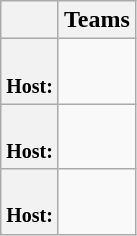<table class="wikitable">
<tr>
<th></th>
<th>Teams</th>
</tr>
<tr>
<th style="text-align: left;"><br><small>Host: </small></th>
<td valign=top></td>
</tr>
<tr>
<th style="text-align: left;"><br><small>Host: </small></th>
<td valign=top></td>
</tr>
<tr>
<th style="text-align: left;"><br><small>Host: </small></th>
<td valign=top></td>
</tr>
</table>
